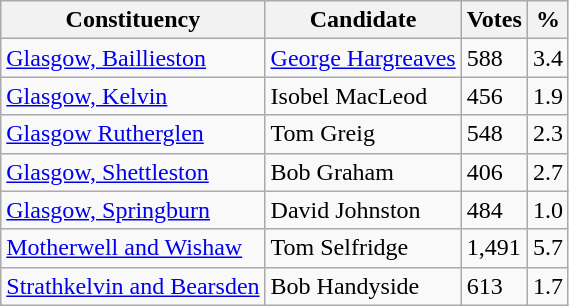<table class="wikitable">
<tr>
<th>Constituency</th>
<th>Candidate</th>
<th>Votes</th>
<th>%</th>
</tr>
<tr>
<td><a href='#'>Glasgow, Baillieston</a></td>
<td><a href='#'>George Hargreaves</a></td>
<td>588</td>
<td>3.4</td>
</tr>
<tr>
<td><a href='#'>Glasgow, Kelvin</a></td>
<td>Isobel MacLeod</td>
<td>456</td>
<td>1.9</td>
</tr>
<tr>
<td><a href='#'>Glasgow Rutherglen</a></td>
<td>Tom Greig</td>
<td>548</td>
<td>2.3</td>
</tr>
<tr>
<td><a href='#'>Glasgow, Shettleston</a></td>
<td>Bob Graham</td>
<td>406</td>
<td>2.7</td>
</tr>
<tr>
<td><a href='#'>Glasgow, Springburn</a></td>
<td>David Johnston</td>
<td>484</td>
<td>1.0</td>
</tr>
<tr>
<td><a href='#'>Motherwell and Wishaw</a></td>
<td>Tom Selfridge</td>
<td>1,491</td>
<td>5.7</td>
</tr>
<tr>
<td><a href='#'>Strathkelvin and Bearsden</a></td>
<td>Bob Handyside</td>
<td>613</td>
<td>1.7</td>
</tr>
</table>
